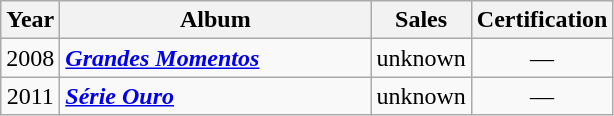<table class="wikitable" style=text-align:center;>
<tr>
<th>Year</th>
<th width=200>Album</th>
<th>Sales</th>
<th>Certification</th>
</tr>
<tr>
<td>2008</td>
<td align=left><strong><em><a href='#'>Grandes Momentos</a></em></strong></td>
<td>unknown</td>
<td>—</td>
</tr>
<tr>
<td>2011</td>
<td align=left><strong><em><a href='#'>Série Ouro</a></em></strong></td>
<td>unknown</td>
<td>—</td>
</tr>
</table>
